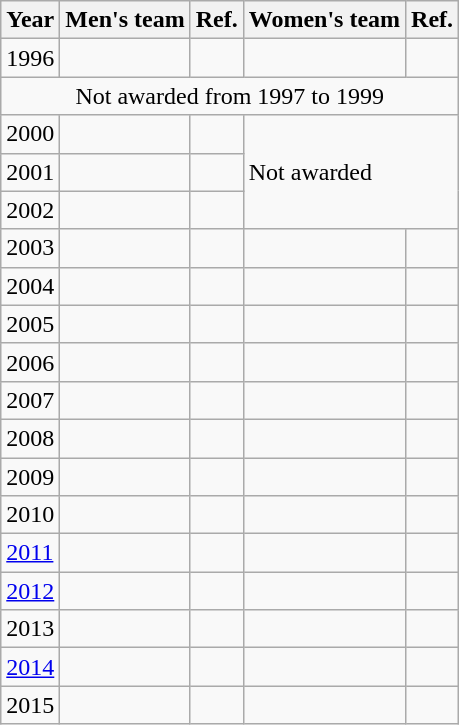<table class="wikitable">
<tr>
<th>Year</th>
<th>Men's team</th>
<th>Ref.</th>
<th>Women's team</th>
<th>Ref.</th>
</tr>
<tr>
<td>1996</td>
<td></td>
<td></td>
<td></td>
<td></td>
</tr>
<tr>
<td align="center" colspan="5">Not awarded from 1997 to 1999</td>
</tr>
<tr>
<td>2000</td>
<td></td>
<td></td>
<td colspan="2" rowspan="3">Not awarded</td>
</tr>
<tr>
<td>2001</td>
<td></td>
<td></td>
</tr>
<tr>
<td>2002</td>
<td></td>
<td></td>
</tr>
<tr>
<td>2003</td>
<td></td>
<td></td>
<td></td>
<td></td>
</tr>
<tr>
<td>2004</td>
<td></td>
<td></td>
<td></td>
<td></td>
</tr>
<tr>
<td>2005</td>
<td></td>
<td></td>
<td></td>
<td></td>
</tr>
<tr>
<td>2006</td>
<td></td>
<td></td>
<td></td>
<td></td>
</tr>
<tr>
<td>2007</td>
<td></td>
<td></td>
<td></td>
<td></td>
</tr>
<tr>
<td>2008</td>
<td></td>
<td></td>
<td></td>
<td></td>
</tr>
<tr>
<td>2009</td>
<td></td>
<td></td>
<td></td>
<td></td>
</tr>
<tr>
<td>2010</td>
<td></td>
<td></td>
<td></td>
<td></td>
</tr>
<tr>
<td><a href='#'>2011</a></td>
<td></td>
<td></td>
<td></td>
<td></td>
</tr>
<tr>
<td><a href='#'>2012</a></td>
<td></td>
<td></td>
<td></td>
<td></td>
</tr>
<tr>
<td>2013</td>
<td></td>
<td></td>
<td></td>
<td></td>
</tr>
<tr>
<td><a href='#'>2014</a></td>
<td></td>
<td></td>
<td></td>
<td></td>
</tr>
<tr>
<td>2015</td>
<td></td>
<td></td>
<td></td>
<td></td>
</tr>
</table>
